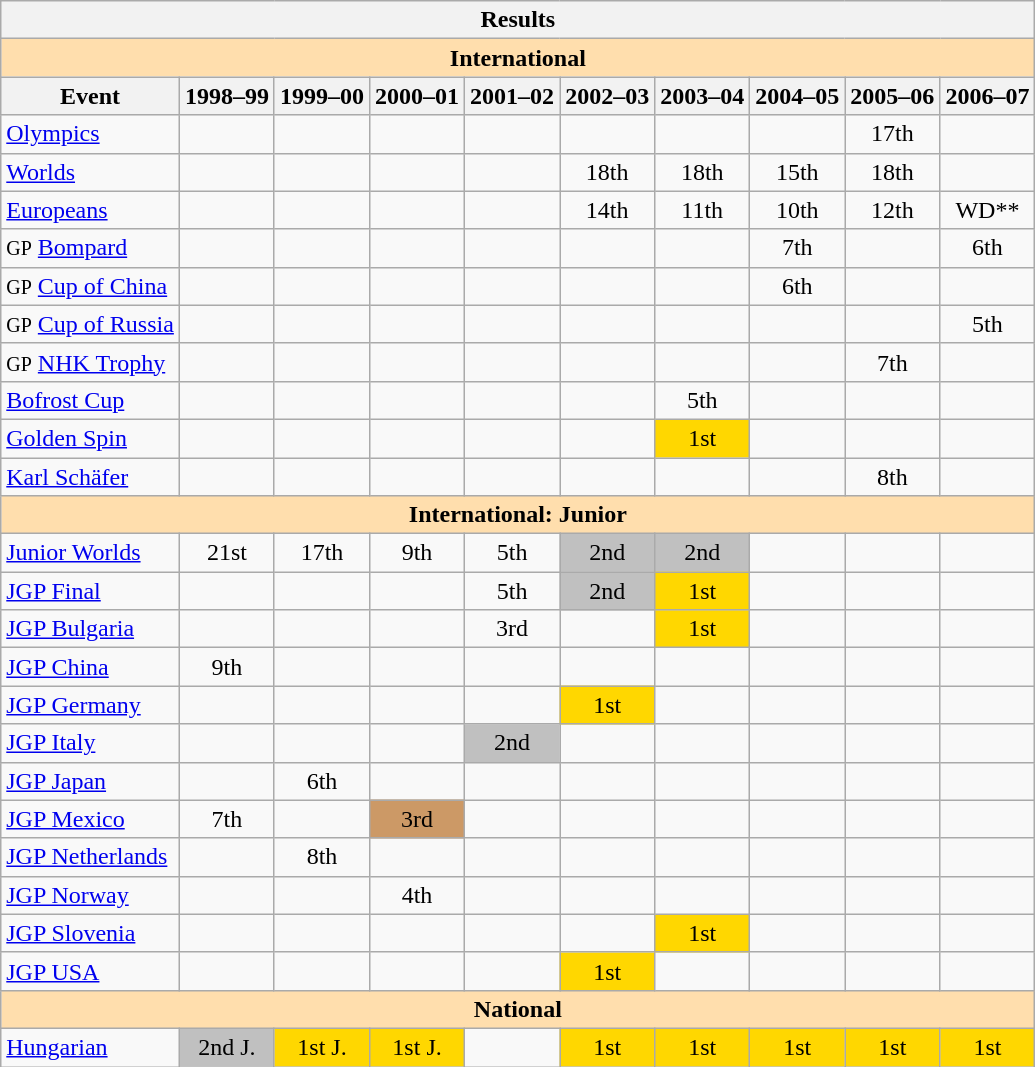<table class="wikitable" style="text-align:center">
<tr>
<th colspan=10 align=center><strong>Results</strong></th>
</tr>
<tr>
<th style="background-color: #ffdead; " colspan=10 align=center><strong>International</strong></th>
</tr>
<tr>
<th>Event</th>
<th>1998–99</th>
<th>1999–00</th>
<th>2000–01</th>
<th>2001–02</th>
<th>2002–03</th>
<th>2003–04</th>
<th>2004–05</th>
<th>2005–06</th>
<th>2006–07</th>
</tr>
<tr>
<td align=left><a href='#'>Olympics</a></td>
<td></td>
<td></td>
<td></td>
<td></td>
<td></td>
<td></td>
<td></td>
<td>17th</td>
<td></td>
</tr>
<tr>
<td align=left><a href='#'>Worlds</a></td>
<td></td>
<td></td>
<td></td>
<td></td>
<td>18th</td>
<td>18th</td>
<td>15th</td>
<td>18th</td>
<td></td>
</tr>
<tr>
<td align=left><a href='#'>Europeans</a></td>
<td></td>
<td></td>
<td></td>
<td></td>
<td>14th</td>
<td>11th</td>
<td>10th</td>
<td>12th</td>
<td>WD**</td>
</tr>
<tr>
<td align=left><small>GP</small> <a href='#'>Bompard</a></td>
<td></td>
<td></td>
<td></td>
<td></td>
<td></td>
<td></td>
<td>7th</td>
<td></td>
<td>6th</td>
</tr>
<tr>
<td align=left><small>GP</small> <a href='#'>Cup of China</a></td>
<td></td>
<td></td>
<td></td>
<td></td>
<td></td>
<td></td>
<td>6th</td>
<td></td>
<td></td>
</tr>
<tr>
<td align=left><small>GP</small> <a href='#'>Cup of Russia</a></td>
<td></td>
<td></td>
<td></td>
<td></td>
<td></td>
<td></td>
<td></td>
<td></td>
<td>5th</td>
</tr>
<tr>
<td align=left><small>GP</small> <a href='#'>NHK Trophy</a></td>
<td></td>
<td></td>
<td></td>
<td></td>
<td></td>
<td></td>
<td></td>
<td>7th</td>
<td></td>
</tr>
<tr>
<td align=left><a href='#'>Bofrost Cup</a></td>
<td></td>
<td></td>
<td></td>
<td></td>
<td></td>
<td>5th</td>
<td></td>
<td></td>
<td></td>
</tr>
<tr>
<td align=left><a href='#'>Golden Spin</a></td>
<td></td>
<td></td>
<td></td>
<td></td>
<td></td>
<td bgcolor=gold>1st</td>
<td></td>
<td></td>
<td></td>
</tr>
<tr>
<td align=left><a href='#'>Karl Schäfer</a></td>
<td></td>
<td></td>
<td></td>
<td></td>
<td></td>
<td></td>
<td></td>
<td>8th</td>
<td></td>
</tr>
<tr>
<th style="background-color: #ffdead; " colspan=10 align=center><strong>International: Junior</strong></th>
</tr>
<tr>
<td align=left><a href='#'>Junior Worlds</a></td>
<td>21st</td>
<td>17th</td>
<td>9th</td>
<td>5th</td>
<td bgcolor=silver>2nd</td>
<td bgcolor=silver>2nd</td>
<td></td>
<td></td>
<td></td>
</tr>
<tr>
<td align=left><a href='#'>JGP Final</a></td>
<td></td>
<td></td>
<td></td>
<td>5th</td>
<td bgcolor=silver>2nd</td>
<td bgcolor=gold>1st</td>
<td></td>
<td></td>
<td></td>
</tr>
<tr>
<td align=left><a href='#'>JGP Bulgaria</a></td>
<td></td>
<td></td>
<td></td>
<td>3rd</td>
<td></td>
<td bgcolor=gold>1st</td>
<td></td>
<td></td>
<td></td>
</tr>
<tr>
<td align=left><a href='#'>JGP China</a></td>
<td>9th</td>
<td></td>
<td></td>
<td></td>
<td></td>
<td></td>
<td></td>
<td></td>
<td></td>
</tr>
<tr>
<td align=left><a href='#'>JGP Germany</a></td>
<td></td>
<td></td>
<td></td>
<td></td>
<td bgcolor=gold>1st</td>
<td></td>
<td></td>
<td></td>
<td></td>
</tr>
<tr>
<td align=left><a href='#'>JGP Italy</a></td>
<td></td>
<td></td>
<td></td>
<td bgcolor=silver>2nd</td>
<td></td>
<td></td>
<td></td>
<td></td>
<td></td>
</tr>
<tr>
<td align=left><a href='#'>JGP Japan</a></td>
<td></td>
<td>6th</td>
<td></td>
<td></td>
<td></td>
<td></td>
<td></td>
<td></td>
<td></td>
</tr>
<tr>
<td align=left><a href='#'>JGP Mexico</a></td>
<td>7th</td>
<td></td>
<td bgcolor=cc9966>3rd</td>
<td></td>
<td></td>
<td></td>
<td></td>
<td></td>
<td></td>
</tr>
<tr>
<td align=left><a href='#'>JGP Netherlands</a></td>
<td></td>
<td>8th</td>
<td></td>
<td></td>
<td></td>
<td></td>
<td></td>
<td></td>
<td></td>
</tr>
<tr>
<td align=left><a href='#'>JGP Norway</a></td>
<td></td>
<td></td>
<td>4th</td>
<td></td>
<td></td>
<td></td>
<td></td>
<td></td>
<td></td>
</tr>
<tr>
<td align=left><a href='#'>JGP Slovenia</a></td>
<td></td>
<td></td>
<td></td>
<td></td>
<td></td>
<td bgcolor=gold>1st</td>
<td></td>
<td></td>
<td></td>
</tr>
<tr>
<td align=left><a href='#'>JGP USA</a></td>
<td></td>
<td></td>
<td></td>
<td></td>
<td bgcolor=gold>1st</td>
<td></td>
<td></td>
<td></td>
<td></td>
</tr>
<tr>
<th style="background-color: #ffdead; " colspan=10 align=center><strong>National</strong></th>
</tr>
<tr>
<td align=left><a href='#'>Hungarian</a></td>
<td bgcolor=silver>2nd J.</td>
<td bgcolor=gold>1st J.</td>
<td bgcolor=gold>1st J.</td>
<td></td>
<td bgcolor=gold>1st</td>
<td bgcolor=gold>1st</td>
<td bgcolor=gold>1st</td>
<td bgcolor=gold>1st</td>
<td bgcolor=gold>1st</td>
</tr>
</table>
